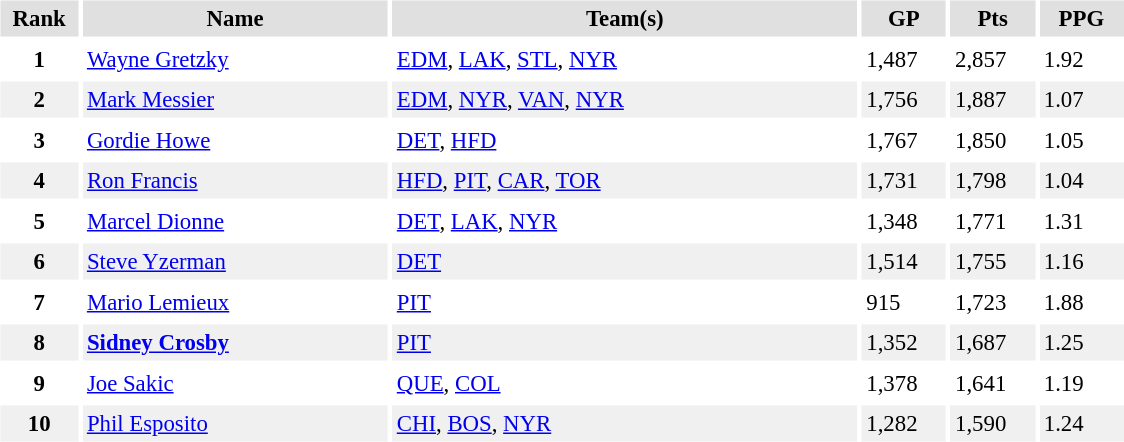<table id="Table3" cellspacing="3" cellpadding="3" style="font-size:95%;">
<tr style="text-align:center; background:#e0e0e0">
<th style="width:3em;">Rank</th>
<th style="width:13em;">Name</th>
<th style="width:20em;">Team(s)</th>
<th style="width:3.3em;">GP</th>
<th style="width:3.3em;">Pts</th>
<th style="width:3.3em;">PPG</th>
</tr>
<tr>
<th>1</th>
<td><a href='#'>Wayne Gretzky</a></td>
<td><a href='#'>EDM</a>, <a href='#'>LAK</a>, <a href='#'>STL</a>, <a href='#'>NYR</a></td>
<td>1,487</td>
<td>2,857</td>
<td>1.92</td>
</tr>
<tr style="background:#f0f0f0;">
<th>2</th>
<td><a href='#'>Mark Messier</a></td>
<td><a href='#'>EDM</a>, <a href='#'>NYR</a>, <a href='#'>VAN</a>, <a href='#'>NYR</a></td>
<td>1,756</td>
<td>1,887</td>
<td>1.07</td>
</tr>
<tr>
<th>3</th>
<td><a href='#'>Gordie Howe</a></td>
<td><a href='#'>DET</a>, <a href='#'>HFD</a></td>
<td>1,767</td>
<td>1,850</td>
<td>1.05</td>
</tr>
<tr style="background:#f0f0f0;">
<th>4</th>
<td><a href='#'>Ron Francis</a></td>
<td><a href='#'>HFD</a>, <a href='#'>PIT</a>, <a href='#'>CAR</a>, <a href='#'>TOR</a></td>
<td>1,731</td>
<td>1,798</td>
<td>1.04</td>
</tr>
<tr>
<th>5</th>
<td><a href='#'>Marcel Dionne</a></td>
<td><a href='#'>DET</a>, <a href='#'>LAK</a>, <a href='#'>NYR</a></td>
<td>1,348</td>
<td>1,771</td>
<td>1.31</td>
</tr>
<tr style="background:#f0f0f0;">
<th>6</th>
<td><a href='#'>Steve Yzerman</a></td>
<td><a href='#'>DET</a></td>
<td>1,514</td>
<td>1,755</td>
<td>1.16</td>
</tr>
<tr>
<th>7</th>
<td><a href='#'>Mario Lemieux</a></td>
<td><a href='#'>PIT</a></td>
<td>915</td>
<td>1,723</td>
<td>1.88</td>
</tr>
<tr style="background:#f0f0f0;">
<th>8</th>
<td><strong><a href='#'>Sidney Crosby</a></strong></td>
<td><a href='#'>PIT</a></td>
<td>1,352</td>
<td>1,687</td>
<td>1.25</td>
</tr>
<tr>
<th>9</th>
<td><a href='#'>Joe Sakic</a></td>
<td><a href='#'>QUE</a>, <a href='#'>COL</a></td>
<td>1,378</td>
<td>1,641</td>
<td>1.19</td>
</tr>
<tr style="background:#f0f0f0;">
<th>10</th>
<td><a href='#'>Phil Esposito</a></td>
<td><a href='#'>CHI</a>, <a href='#'>BOS</a>, <a href='#'>NYR</a></td>
<td>1,282</td>
<td>1,590</td>
<td>1.24</td>
</tr>
</table>
